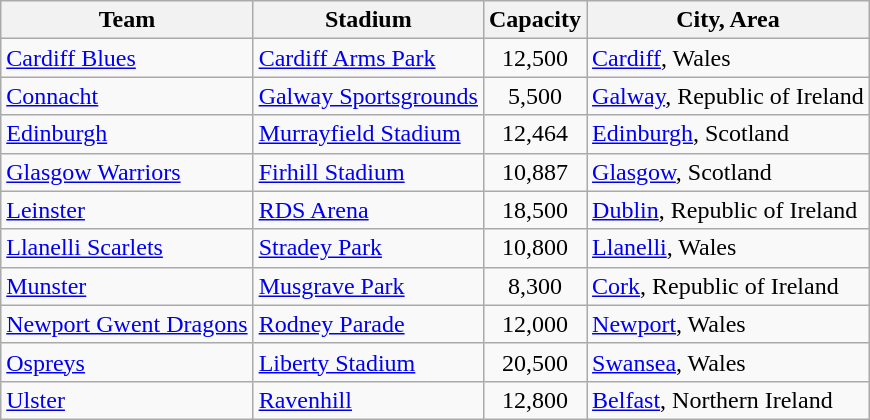<table class="wikitable">
<tr>
<th>Team</th>
<th>Stadium</th>
<th>Capacity</th>
<th>City, Area</th>
</tr>
<tr>
<td> <a href='#'>Cardiff Blues</a></td>
<td><a href='#'>Cardiff Arms Park</a></td>
<td style="text-align:center">12,500</td>
<td><a href='#'>Cardiff</a>, Wales</td>
</tr>
<tr>
<td> <a href='#'>Connacht</a></td>
<td><a href='#'>Galway Sportsgrounds</a></td>
<td style="text-align:center">5,500</td>
<td><a href='#'>Galway</a>, Republic of Ireland</td>
</tr>
<tr>
<td> <a href='#'>Edinburgh</a></td>
<td><a href='#'>Murrayfield Stadium</a></td>
<td style="text-align:center">12,464</td>
<td><a href='#'>Edinburgh</a>, Scotland</td>
</tr>
<tr>
<td> <a href='#'>Glasgow Warriors</a></td>
<td><a href='#'>Firhill Stadium</a></td>
<td style="text-align:center">10,887</td>
<td><a href='#'>Glasgow</a>, Scotland</td>
</tr>
<tr>
<td> <a href='#'>Leinster</a></td>
<td><a href='#'>RDS Arena</a></td>
<td style="text-align:center">18,500</td>
<td><a href='#'>Dublin</a>, Republic of Ireland</td>
</tr>
<tr>
<td> <a href='#'>Llanelli Scarlets</a></td>
<td><a href='#'>Stradey Park</a></td>
<td style="text-align:center">10,800</td>
<td><a href='#'>Llanelli</a>, Wales</td>
</tr>
<tr>
<td> <a href='#'>Munster</a></td>
<td><a href='#'>Musgrave Park</a></td>
<td style="text-align:center">8,300</td>
<td><a href='#'>Cork</a>, Republic of Ireland</td>
</tr>
<tr>
<td> <a href='#'>Newport Gwent Dragons</a></td>
<td><a href='#'>Rodney Parade</a></td>
<td style="text-align:center">12,000</td>
<td><a href='#'>Newport</a>, Wales</td>
</tr>
<tr>
<td> <a href='#'>Ospreys</a></td>
<td><a href='#'>Liberty Stadium</a></td>
<td style="text-align:center">20,500</td>
<td><a href='#'>Swansea</a>, Wales</td>
</tr>
<tr>
<td> <a href='#'>Ulster</a></td>
<td><a href='#'>Ravenhill</a></td>
<td style="text-align:center">12,800</td>
<td><a href='#'>Belfast</a>, Northern Ireland</td>
</tr>
</table>
